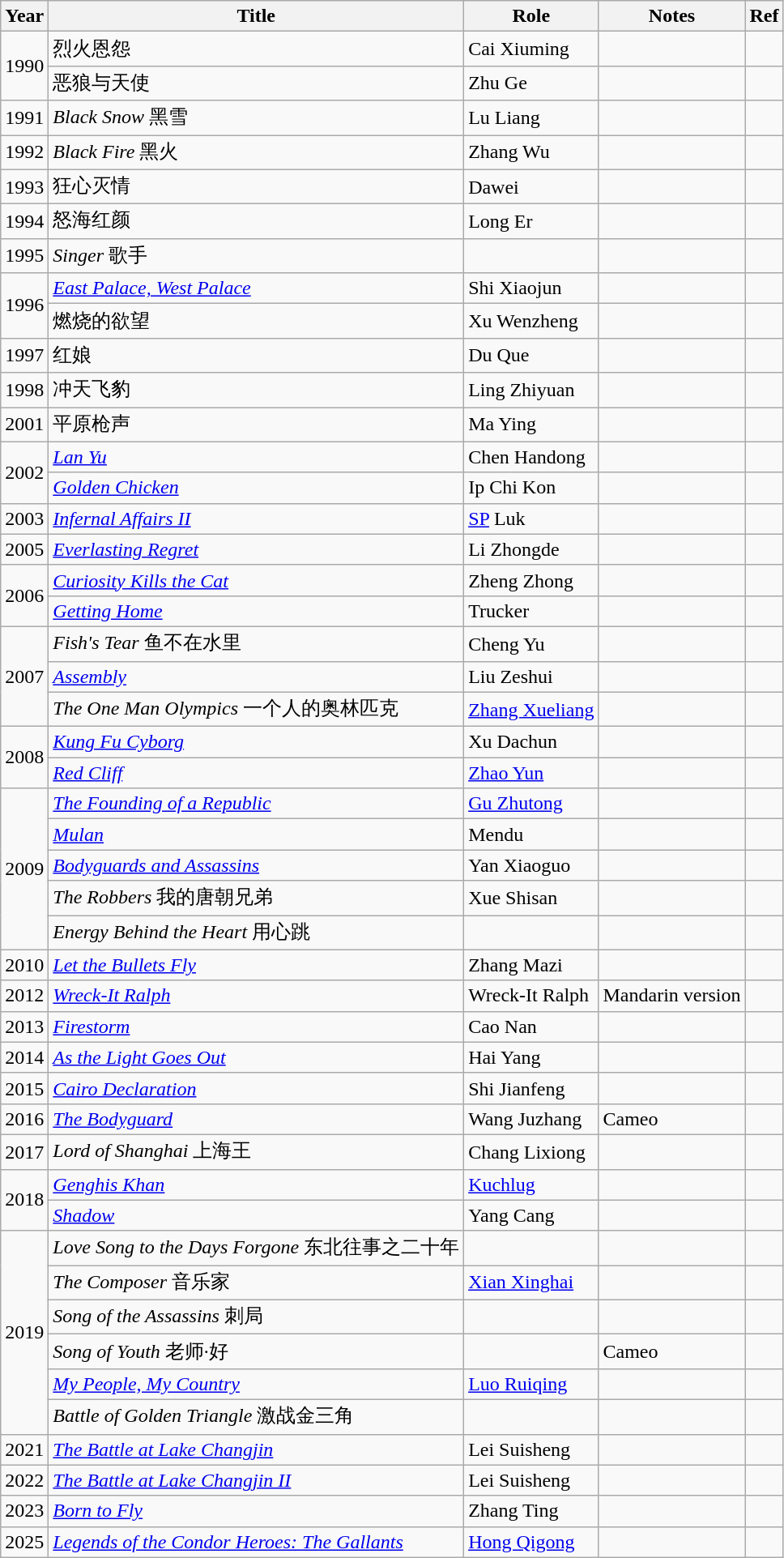<table class="wikitable sortable">
<tr>
<th>Year</th>
<th>Title</th>
<th>Role</th>
<th>Notes</th>
<th>Ref</th>
</tr>
<tr>
<td rowspan="2">1990</td>
<td>烈火恩怨</td>
<td>Cai Xiuming</td>
<td></td>
<td></td>
</tr>
<tr>
<td>恶狼与天使</td>
<td>Zhu Ge</td>
<td></td>
<td></td>
</tr>
<tr>
<td>1991</td>
<td><em>Black Snow</em> 黑雪</td>
<td>Lu Liang</td>
<td></td>
<td></td>
</tr>
<tr>
<td>1992</td>
<td><em>Black Fire</em> 黑火</td>
<td>Zhang Wu</td>
<td></td>
<td></td>
</tr>
<tr>
<td>1993</td>
<td>狂心灭情</td>
<td>Dawei</td>
<td></td>
<td></td>
</tr>
<tr>
<td>1994</td>
<td>怒海红颜</td>
<td>Long Er</td>
<td></td>
<td></td>
</tr>
<tr>
<td>1995</td>
<td><em>Singer</em> 歌手</td>
<td></td>
<td></td>
<td></td>
</tr>
<tr>
<td rowspan="2">1996</td>
<td><em><a href='#'>East Palace, West Palace</a></em></td>
<td>Shi Xiaojun</td>
<td></td>
<td></td>
</tr>
<tr>
<td>燃烧的欲望</td>
<td>Xu Wenzheng</td>
<td></td>
<td></td>
</tr>
<tr>
<td>1997</td>
<td>红娘</td>
<td>Du Que</td>
<td></td>
<td></td>
</tr>
<tr>
<td>1998</td>
<td>冲天飞豹</td>
<td>Ling Zhiyuan</td>
<td></td>
<td></td>
</tr>
<tr>
<td>2001</td>
<td>平原枪声</td>
<td>Ma Ying</td>
<td></td>
<td></td>
</tr>
<tr>
<td rowspan="2">2002</td>
<td><em><a href='#'>Lan Yu</a></em></td>
<td>Chen Handong</td>
<td></td>
<td></td>
</tr>
<tr>
<td><em><a href='#'>Golden Chicken</a></em></td>
<td>Ip Chi Kon</td>
<td></td>
<td></td>
</tr>
<tr>
<td>2003</td>
<td><em><a href='#'>Infernal Affairs II</a></em></td>
<td><a href='#'>SP</a> Luk</td>
<td></td>
<td></td>
</tr>
<tr>
<td>2005</td>
<td><em><a href='#'>Everlasting Regret</a></em></td>
<td>Li Zhongde</td>
<td></td>
<td></td>
</tr>
<tr>
<td rowspan="2">2006</td>
<td><em><a href='#'>Curiosity Kills the Cat</a></em></td>
<td>Zheng Zhong</td>
<td></td>
<td></td>
</tr>
<tr>
<td><em><a href='#'>Getting Home</a></em></td>
<td>Trucker</td>
<td></td>
<td></td>
</tr>
<tr>
<td rowspan="3">2007</td>
<td><em>Fish's Tear</em> 鱼不在水里</td>
<td>Cheng Yu</td>
<td></td>
<td></td>
</tr>
<tr>
<td><em><a href='#'>Assembly</a></em></td>
<td>Liu Zeshui</td>
<td></td>
<td></td>
</tr>
<tr>
<td><em>The One Man Olympics</em> 一个人的奥林匹克</td>
<td><a href='#'>Zhang Xueliang</a></td>
<td></td>
<td></td>
</tr>
<tr>
<td rowspan="2">2008</td>
<td><em><a href='#'>Kung Fu Cyborg</a></em></td>
<td>Xu Dachun</td>
<td></td>
<td></td>
</tr>
<tr>
<td><em><a href='#'>Red Cliff</a></em></td>
<td><a href='#'>Zhao Yun</a></td>
<td></td>
<td></td>
</tr>
<tr>
<td rowspan="5">2009</td>
<td><em><a href='#'>The Founding of a Republic</a></em></td>
<td><a href='#'>Gu Zhutong</a></td>
<td></td>
<td></td>
</tr>
<tr>
<td><em><a href='#'>Mulan</a></em></td>
<td>Mendu</td>
<td></td>
<td></td>
</tr>
<tr>
<td><em><a href='#'>Bodyguards and Assassins</a></em></td>
<td>Yan Xiaoguo</td>
<td></td>
<td></td>
</tr>
<tr>
<td><em>The Robbers</em> 我的唐朝兄弟</td>
<td>Xue Shisan</td>
<td></td>
<td></td>
</tr>
<tr>
<td><em>Energy Behind the Heart</em> 用心跳</td>
<td></td>
<td></td>
<td></td>
</tr>
<tr>
<td>2010</td>
<td><em><a href='#'>Let the Bullets Fly</a></em></td>
<td>Zhang Mazi</td>
<td></td>
<td></td>
</tr>
<tr>
<td>2012</td>
<td><em><a href='#'>Wreck-It Ralph</a></em></td>
<td>Wreck-It Ralph</td>
<td>Mandarin version</td>
<td></td>
</tr>
<tr>
<td>2013</td>
<td><em><a href='#'>Firestorm</a></em></td>
<td>Cao Nan</td>
<td></td>
<td></td>
</tr>
<tr>
<td>2014</td>
<td><em><a href='#'>As the Light Goes Out</a></em></td>
<td>Hai Yang</td>
<td></td>
<td></td>
</tr>
<tr>
<td>2015</td>
<td><em><a href='#'>Cairo Declaration</a></em></td>
<td>Shi Jianfeng</td>
<td></td>
<td></td>
</tr>
<tr>
<td>2016</td>
<td><em><a href='#'>The Bodyguard</a></em></td>
<td>Wang Juzhang</td>
<td>Cameo</td>
<td></td>
</tr>
<tr>
<td>2017</td>
<td><em>Lord of Shanghai</em> 上海王</td>
<td>Chang Lixiong</td>
<td></td>
<td></td>
</tr>
<tr>
<td rowspan="2">2018</td>
<td><em><a href='#'>Genghis Khan</a></em></td>
<td><a href='#'>Kuchlug</a></td>
<td></td>
<td></td>
</tr>
<tr>
<td><em><a href='#'>Shadow</a></em></td>
<td>Yang Cang</td>
<td></td>
<td></td>
</tr>
<tr>
<td rowspan="6">2019</td>
<td><em>Love Song to the Days Forgone</em> 东北往事之二十年</td>
<td></td>
<td></td>
<td></td>
</tr>
<tr>
<td><em>The Composer</em> 音乐家</td>
<td><a href='#'>Xian Xinghai</a></td>
<td></td>
<td></td>
</tr>
<tr>
<td><em>Song of the Assassins</em> 刺局</td>
<td></td>
<td></td>
<td></td>
</tr>
<tr>
<td><em>Song of Youth</em> 老师·好</td>
<td></td>
<td>Cameo</td>
<td></td>
</tr>
<tr>
<td><em><a href='#'>My People, My Country</a></em></td>
<td><a href='#'>Luo Ruiqing</a></td>
<td></td>
<td></td>
</tr>
<tr>
<td><em>Battle of Golden Triangle</em> 激战金三角</td>
<td></td>
<td></td>
<td></td>
</tr>
<tr>
<td>2021</td>
<td><em><a href='#'>The Battle at Lake Changjin</a></em></td>
<td>Lei Suisheng</td>
<td></td>
<td></td>
</tr>
<tr>
<td>2022</td>
<td><em><a href='#'>The Battle at Lake Changjin II</a></em></td>
<td>Lei Suisheng</td>
<td></td>
<td></td>
</tr>
<tr>
<td>2023</td>
<td><em><a href='#'>Born to Fly</a></em></td>
<td>Zhang Ting</td>
<td></td>
<td></td>
</tr>
<tr>
<td>2025</td>
<td><em><a href='#'>Legends of the Condor Heroes: The Gallants</a></em></td>
<td><a href='#'>Hong Qigong</a></td>
<td></td>
<td></td>
</tr>
</table>
